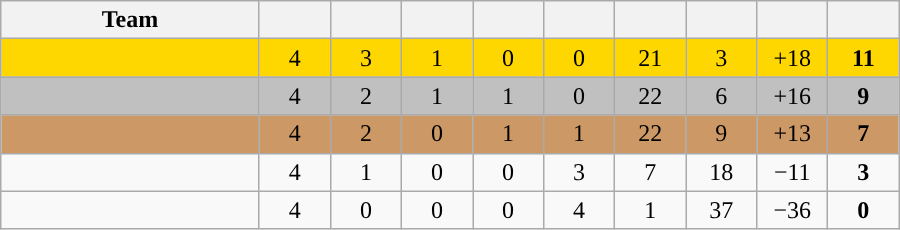<table class="wikitable" style="text-align:center;">
<tr>
<th width=165>Team</th>
<th width=40></th>
<th width=40></th>
<th width=40></th>
<th width=40></th>
<th width=40></th>
<th width=40></th>
<th width=40></th>
<th width=40></th>
<th width=40></th>
</tr>
<tr bgcolor="#ffd700">
<td style="text-align:left;"></td>
<td>4</td>
<td>3</td>
<td>1</td>
<td>0</td>
<td>0</td>
<td>21</td>
<td>3</td>
<td>+18</td>
<td><strong>11</strong></td>
</tr>
<tr bgcolor="#c0c0c0">
<td style="text-align:left;"></td>
<td>4</td>
<td>2</td>
<td>1</td>
<td>1</td>
<td>0</td>
<td>22</td>
<td>6</td>
<td>+16</td>
<td><strong>9</strong></td>
</tr>
<tr bgcolor="#cc9966">
<td style="text-align:left;"></td>
<td>4</td>
<td>2</td>
<td>0</td>
<td>1</td>
<td>1</td>
<td>22</td>
<td>9</td>
<td>+13</td>
<td><strong>7</strong></td>
</tr>
<tr style="background:">
<td style="text-align:left;"></td>
<td>4</td>
<td>1</td>
<td>0</td>
<td>0</td>
<td>3</td>
<td>7</td>
<td>18</td>
<td>−11</td>
<td><strong>3</strong></td>
</tr>
<tr style="background:">
<td style="text-align:left;"></td>
<td>4</td>
<td>0</td>
<td>0</td>
<td>0</td>
<td>4</td>
<td>1</td>
<td>37</td>
<td>−36</td>
<td><strong>0</strong></td>
</tr>
</table>
